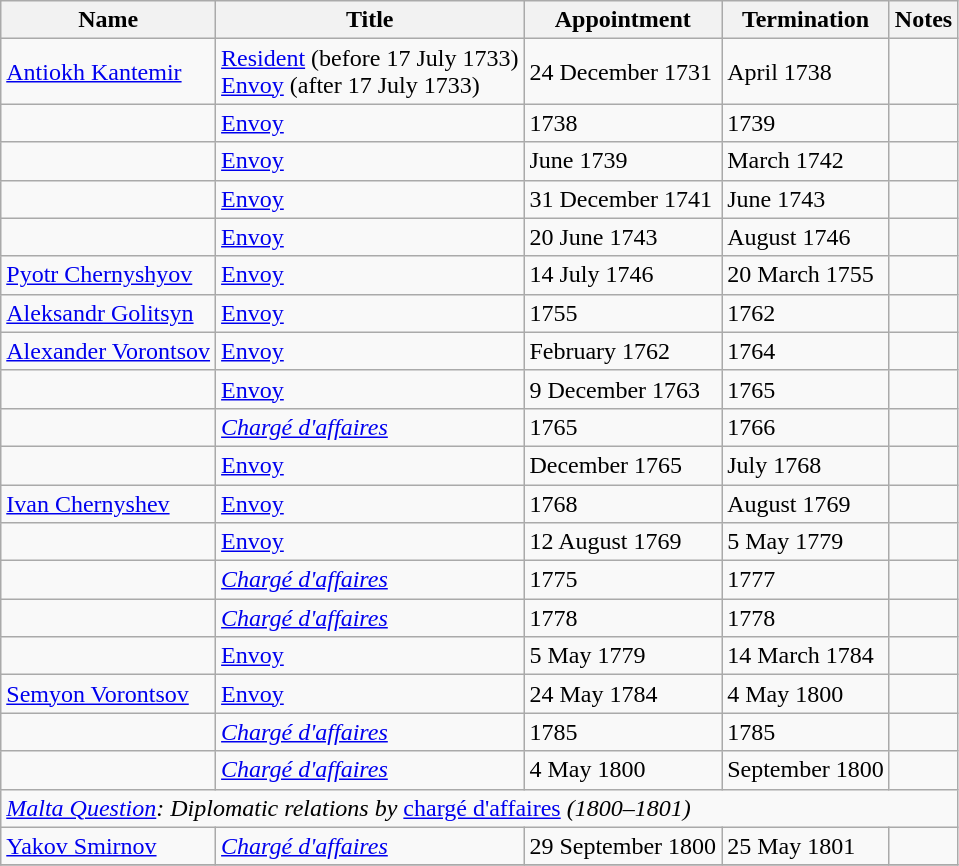<table class="wikitable">
<tr valign="middle">
<th>Name</th>
<th>Title</th>
<th>Appointment</th>
<th>Termination</th>
<th>Notes</th>
</tr>
<tr>
<td><a href='#'>Antiokh Kantemir</a></td>
<td><a href='#'>Resident</a> (before 17 July 1733)<br><a href='#'>Envoy</a> (after 17 July 1733)</td>
<td>24 December 1731</td>
<td>April 1738</td>
<td></td>
</tr>
<tr>
<td></td>
<td><a href='#'>Envoy</a></td>
<td>1738</td>
<td>1739</td>
<td></td>
</tr>
<tr>
<td></td>
<td><a href='#'>Envoy</a></td>
<td>June 1739</td>
<td>March 1742</td>
<td></td>
</tr>
<tr>
<td></td>
<td><a href='#'>Envoy</a></td>
<td>31 December 1741</td>
<td>June 1743</td>
<td></td>
</tr>
<tr>
<td></td>
<td><a href='#'>Envoy</a></td>
<td>20 June 1743</td>
<td>August 1746</td>
<td></td>
</tr>
<tr>
<td><a href='#'>Pyotr Chernyshyov</a></td>
<td><a href='#'>Envoy</a></td>
<td>14 July 1746</td>
<td>20 March 1755</td>
<td></td>
</tr>
<tr>
<td><a href='#'>Aleksandr Golitsyn</a></td>
<td><a href='#'>Envoy</a></td>
<td>1755</td>
<td>1762</td>
<td></td>
</tr>
<tr>
<td><a href='#'>Alexander Vorontsov</a></td>
<td><a href='#'>Envoy</a></td>
<td>February 1762</td>
<td>1764</td>
<td></td>
</tr>
<tr>
<td></td>
<td><a href='#'>Envoy</a></td>
<td>9 December 1763</td>
<td>1765</td>
<td></td>
</tr>
<tr>
<td></td>
<td><em><a href='#'>Chargé d'affaires</a></em></td>
<td>1765</td>
<td>1766</td>
<td></td>
</tr>
<tr>
<td></td>
<td><a href='#'>Envoy</a></td>
<td>December 1765</td>
<td>July 1768</td>
<td></td>
</tr>
<tr>
<td><a href='#'>Ivan Chernyshev</a></td>
<td><a href='#'>Envoy</a></td>
<td>1768</td>
<td>August 1769</td>
<td></td>
</tr>
<tr>
<td></td>
<td><a href='#'>Envoy</a></td>
<td>12 August 1769</td>
<td>5 May 1779</td>
<td></td>
</tr>
<tr>
<td></td>
<td><em><a href='#'>Chargé d'affaires</a></em></td>
<td>1775</td>
<td>1777</td>
<td></td>
</tr>
<tr>
<td></td>
<td><em><a href='#'>Chargé d'affaires</a></em></td>
<td>1778</td>
<td>1778</td>
<td></td>
</tr>
<tr>
<td></td>
<td><a href='#'>Envoy</a></td>
<td>5 May 1779</td>
<td>14 March 1784</td>
<td></td>
</tr>
<tr>
<td><a href='#'>Semyon Vorontsov</a></td>
<td><a href='#'>Envoy</a></td>
<td>24 May 1784</td>
<td>4 May 1800</td>
<td></td>
</tr>
<tr>
<td></td>
<td><em><a href='#'>Chargé d'affaires</a></em></td>
<td>1785</td>
<td>1785</td>
<td></td>
</tr>
<tr>
<td></td>
<td><em><a href='#'>Chargé d'affaires</a></em></td>
<td>4 May 1800</td>
<td>September 1800</td>
<td></td>
</tr>
<tr>
<td colspan="5"><em><a href='#'>Malta Question</a>: Diplomatic relations by </em><a href='#'>chargé d'affaires</a><em> (1800–1801)</em></td>
</tr>
<tr>
<td><a href='#'>Yakov Smirnov</a></td>
<td><em><a href='#'>Chargé d'affaires</a></em></td>
<td>29 September 1800</td>
<td>25 May 1801</td>
<td></td>
</tr>
<tr>
</tr>
</table>
